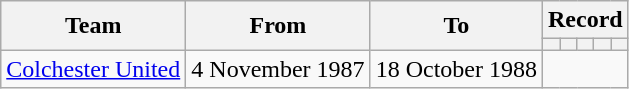<table class=wikitable style="text-align: center">
<tr>
<th rowspan=2>Team</th>
<th rowspan=2>From</th>
<th rowspan=2>To</th>
<th colspan=5>Record</th>
</tr>
<tr>
<th></th>
<th></th>
<th></th>
<th></th>
<th></th>
</tr>
<tr>
<td align=left><a href='#'>Colchester United</a></td>
<td align=left>4 November 1987</td>
<td align=left>18 October 1988<br></td>
</tr>
</table>
